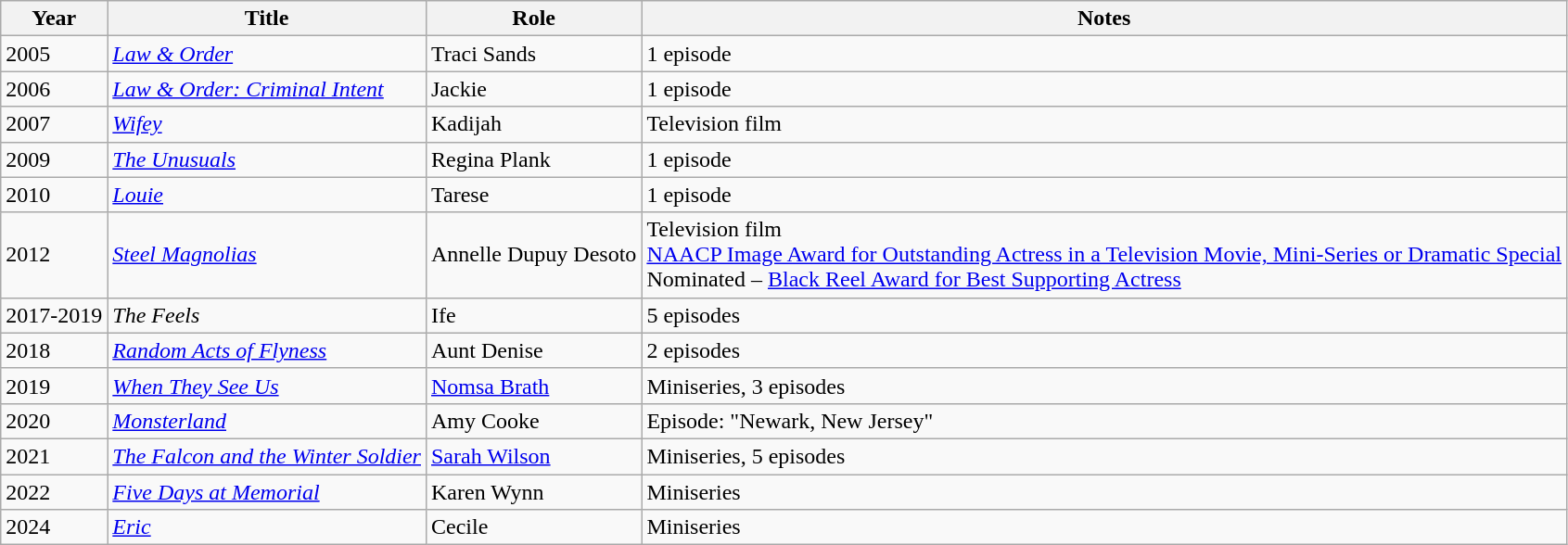<table class="wikitable sortable">
<tr>
<th>Year</th>
<th>Title</th>
<th>Role</th>
<th>Notes</th>
</tr>
<tr>
<td>2005</td>
<td><em><a href='#'>Law & Order</a></em></td>
<td>Traci Sands</td>
<td>1 episode</td>
</tr>
<tr>
<td>2006</td>
<td><em><a href='#'>Law & Order: Criminal Intent</a></em></td>
<td>Jackie</td>
<td>1 episode</td>
</tr>
<tr>
<td>2007</td>
<td><em><a href='#'>Wifey</a></em></td>
<td>Kadijah</td>
<td>Television film</td>
</tr>
<tr>
<td>2009</td>
<td><em><a href='#'>The Unusuals</a></em></td>
<td>Regina Plank</td>
<td>1 episode</td>
</tr>
<tr>
<td>2010</td>
<td><em><a href='#'>Louie</a></em></td>
<td>Tarese</td>
<td>1 episode</td>
</tr>
<tr>
<td>2012</td>
<td><em><a href='#'>Steel Magnolias</a></em></td>
<td>Annelle Dupuy Desoto</td>
<td>Television film<br><a href='#'>NAACP Image Award for Outstanding Actress in a Television Movie, Mini-Series or Dramatic Special</a><br>Nominated – <a href='#'>Black Reel Award for Best Supporting Actress</a></td>
</tr>
<tr>
<td>2017-2019</td>
<td><em>The Feels</em></td>
<td>Ife</td>
<td>5 episodes</td>
</tr>
<tr>
<td>2018</td>
<td><em><a href='#'>Random Acts of Flyness</a></em></td>
<td>Aunt Denise</td>
<td>2 episodes</td>
</tr>
<tr>
<td>2019</td>
<td><em><a href='#'>When They See Us</a></em></td>
<td><a href='#'>Nomsa Brath</a></td>
<td>Miniseries, 3 episodes</td>
</tr>
<tr>
<td>2020</td>
<td><em><a href='#'>Monsterland</a></em></td>
<td>Amy Cooke</td>
<td>Episode: "Newark, New Jersey"</td>
</tr>
<tr>
<td>2021</td>
<td><em><a href='#'>The Falcon and the Winter Soldier</a></em></td>
<td><a href='#'>Sarah Wilson</a></td>
<td>Miniseries, 5 episodes</td>
</tr>
<tr>
<td>2022</td>
<td><em><a href='#'>Five Days at Memorial</a></em></td>
<td>Karen Wynn</td>
<td>Miniseries</td>
</tr>
<tr>
<td>2024</td>
<td><em><a href='#'>Eric</a></em></td>
<td>Cecile</td>
<td>Miniseries</td>
</tr>
</table>
